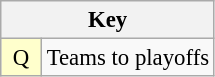<table class="wikitable" style="text-align: center; font-size: 95%;">
<tr>
<th colspan="2">Key</th>
</tr>
<tr>
<td style="background: #ffc; width: 20px;">Q</td>
<td align=left>Teams to playoffs</td>
</tr>
</table>
